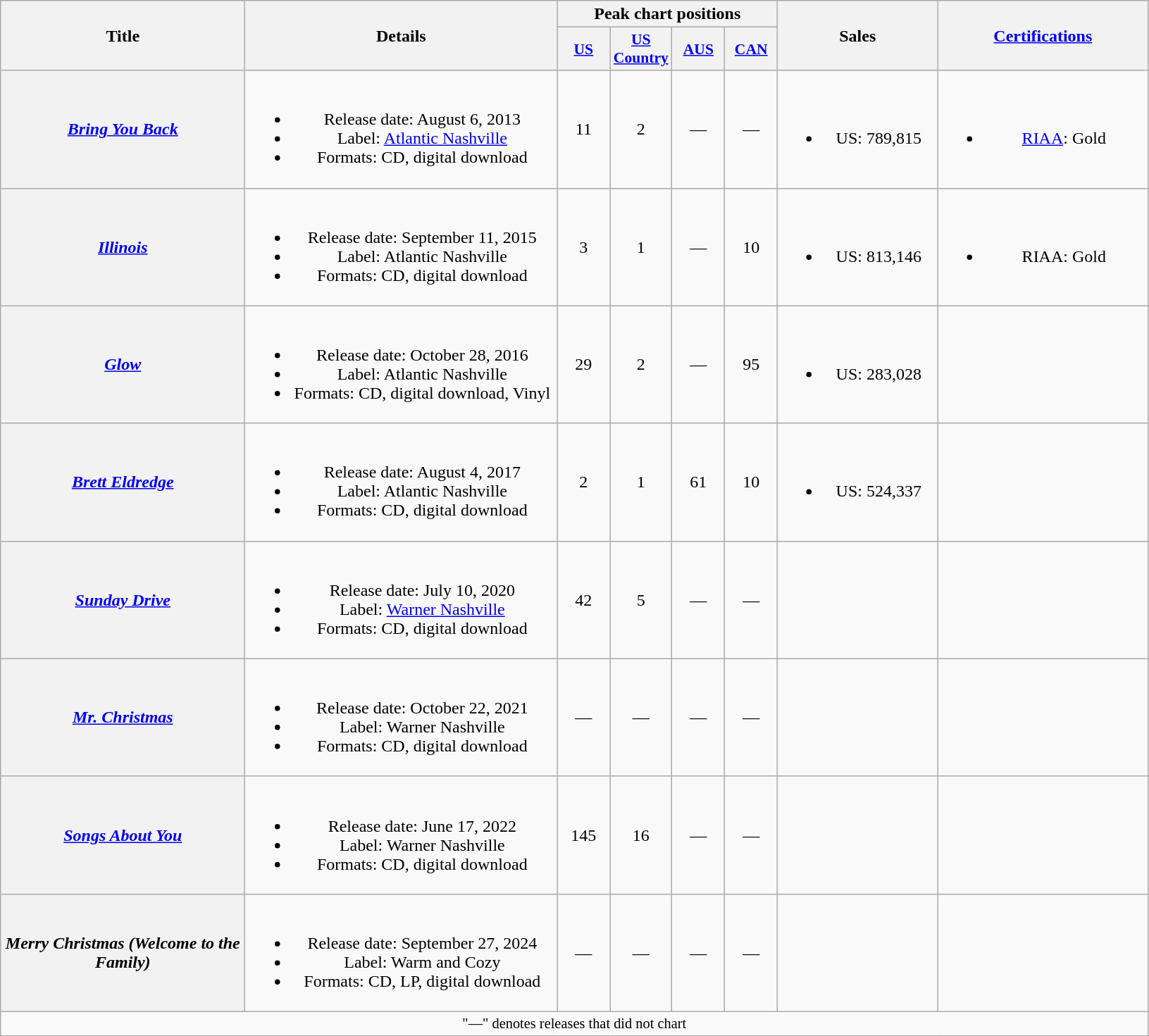<table class="wikitable plainrowheaders" style="text-align:center;">
<tr>
<th rowspan="2" style="width:14em;">Title</th>
<th rowspan="2" style="width:18em;">Details</th>
<th colspan="4">Peak chart positions</th>
<th rowspan="2" style="width:9em;">Sales</th>
<th rowspan="2" style="width:12em;"><a href='#'>Certifications</a></th>
</tr>
<tr>
<th scope="col" style="width:3em;font-size:90%;"><a href='#'>US</a><br></th>
<th scope="col" style="width:3em;font-size:90%;"><a href='#'>US Country</a><br></th>
<th scope="col" style="width:3em;font-size:90%;"><a href='#'>AUS</a><br></th>
<th scope="col" style="width:3em;font-size:90%;"><a href='#'>CAN</a><br></th>
</tr>
<tr>
<th scope="row"><em><a href='#'>Bring You Back</a></em></th>
<td><br><ul><li>Release date: August 6, 2013</li><li>Label: <a href='#'>Atlantic Nashville</a></li><li>Formats: CD, digital download</li></ul></td>
<td>11</td>
<td>2</td>
<td>—</td>
<td>—</td>
<td><br><ul><li>US: 789,815</li></ul></td>
<td><br><ul><li><a href='#'>RIAA</a>: Gold</li></ul></td>
</tr>
<tr>
<th scope="row"><em><a href='#'>Illinois</a></em></th>
<td><br><ul><li>Release date: September 11, 2015</li><li>Label: Atlantic Nashville</li><li>Formats: CD, digital download</li></ul></td>
<td>3</td>
<td>1</td>
<td>—</td>
<td>10</td>
<td><br><ul><li>US: 813,146</li></ul></td>
<td><br><ul><li>RIAA: Gold</li></ul></td>
</tr>
<tr>
<th scope="row"><em><a href='#'>Glow</a></em></th>
<td><br><ul><li>Release date: October 28, 2016</li><li>Label: Atlantic Nashville</li><li>Formats: CD, digital download, Vinyl</li></ul></td>
<td>29</td>
<td>2</td>
<td>—</td>
<td>95</td>
<td><br><ul><li>US: 283,028</li></ul></td>
<td></td>
</tr>
<tr>
<th scope="row"><em><a href='#'>Brett Eldredge</a></em></th>
<td><br><ul><li>Release date: August 4, 2017</li><li>Label: Atlantic Nashville</li><li>Formats: CD, digital download</li></ul></td>
<td>2</td>
<td>1</td>
<td>61</td>
<td>10</td>
<td><br><ul><li>US: 524,337</li></ul></td>
<td></td>
</tr>
<tr>
<th scope="row"><em><a href='#'>Sunday Drive</a></em></th>
<td><br><ul><li>Release date: July 10, 2020</li><li>Label: <a href='#'>Warner Nashville</a></li><li>Formats: CD, digital download</li></ul></td>
<td>42</td>
<td>5</td>
<td>—</td>
<td>—</td>
<td></td>
<td></td>
</tr>
<tr>
<th scope="row"><em><a href='#'>Mr. Christmas</a></em></th>
<td><br><ul><li>Release date: October 22, 2021</li><li>Label: Warner Nashville</li><li>Formats: CD, digital download</li></ul></td>
<td>—</td>
<td>—</td>
<td>—</td>
<td>—</td>
<td></td>
<td></td>
</tr>
<tr>
<th scope="row"><em><a href='#'>Songs About You</a></em></th>
<td><br><ul><li>Release date: June 17, 2022</li><li>Label: Warner Nashville</li><li>Formats: CD, digital download</li></ul></td>
<td>145</td>
<td>16</td>
<td>—</td>
<td>—</td>
<td></td>
<td></td>
</tr>
<tr>
<th scope="row"><em>Merry Christmas (Welcome to the Family)</em></th>
<td><br><ul><li>Release date: September 27, 2024</li><li>Label: Warm and Cozy</li><li>Formats: CD, LP, digital download</li></ul></td>
<td>—</td>
<td>—</td>
<td>—</td>
<td>—</td>
<td></td>
<td></td>
</tr>
<tr>
<td colspan="10" style="font-size:85%">"—" denotes releases that did not chart</td>
</tr>
</table>
